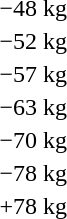<table>
<tr>
<td>−48 kg</td>
<td></td>
<td></td>
<td><br></td>
</tr>
<tr>
<td>−52 kg</td>
<td></td>
<td></td>
<td><br></td>
</tr>
<tr>
<td>−57 kg</td>
<td></td>
<td></td>
<td><br></td>
</tr>
<tr>
<td>−63 kg</td>
<td></td>
<td></td>
<td><br></td>
</tr>
<tr>
<td>−70 kg</td>
<td></td>
<td></td>
<td><br></td>
</tr>
<tr>
<td>−78 kg</td>
<td></td>
<td></td>
<td><br></td>
</tr>
<tr>
<td>+78 kg</td>
<td></td>
<td></td>
<td><br></td>
</tr>
<tr>
</tr>
</table>
